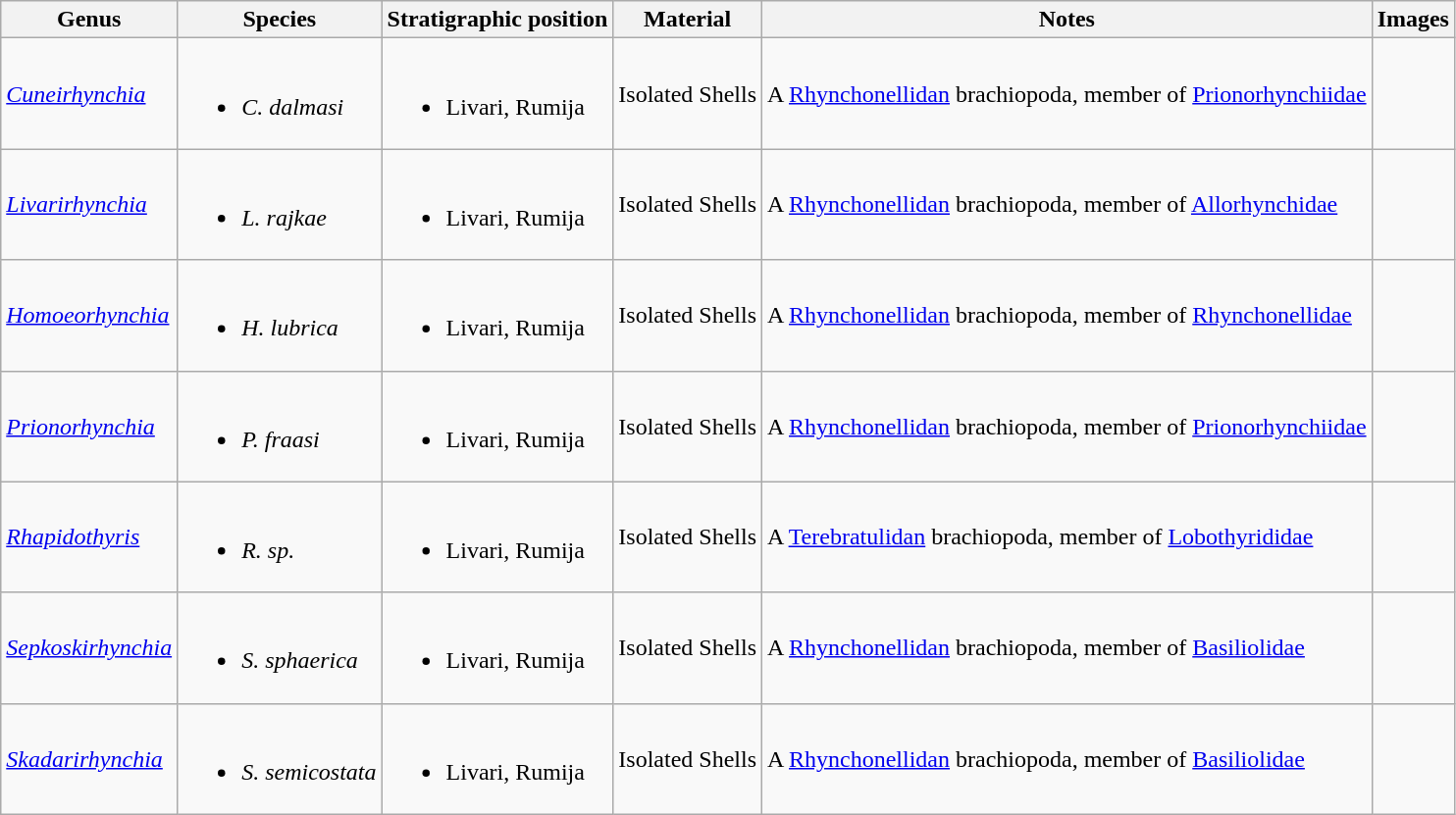<table class="wikitable">
<tr>
<th>Genus</th>
<th>Species</th>
<th>Stratigraphic position</th>
<th>Material</th>
<th>Notes</th>
<th>Images</th>
</tr>
<tr>
<td><em><a href='#'>Cuneirhynchia</a></em></td>
<td><br><ul><li><em>C. dalmasi</em></li></ul></td>
<td><br><ul><li>Livari, Rumija</li></ul></td>
<td>Isolated Shells</td>
<td>A  <a href='#'>Rhynchonellidan</a> brachiopoda, member of <a href='#'>Prionorhynchiidae</a></td>
<td></td>
</tr>
<tr>
<td><em><a href='#'>Livarirhynchia</a></em></td>
<td><br><ul><li><em>L. rajkae</em></li></ul></td>
<td><br><ul><li>Livari, Rumija</li></ul></td>
<td>Isolated Shells</td>
<td>A  <a href='#'>Rhynchonellidan</a> brachiopoda, member of <a href='#'>Allorhynchidae</a></td>
<td></td>
</tr>
<tr>
<td><em><a href='#'>Homoeorhynchia</a></em></td>
<td><br><ul><li><em>H. lubrica</em></li></ul></td>
<td><br><ul><li>Livari, Rumija</li></ul></td>
<td>Isolated Shells</td>
<td>A  <a href='#'>Rhynchonellidan</a> brachiopoda, member of <a href='#'>Rhynchonellidae</a></td>
<td></td>
</tr>
<tr>
<td><em><a href='#'>Prionorhynchia</a></em></td>
<td><br><ul><li><em>P. fraasi</em></li></ul></td>
<td><br><ul><li>Livari, Rumija</li></ul></td>
<td>Isolated Shells</td>
<td>A  <a href='#'>Rhynchonellidan</a> brachiopoda, member of <a href='#'>Prionorhynchiidae</a></td>
<td></td>
</tr>
<tr>
<td><em><a href='#'>Rhapidothyris</a></em></td>
<td><br><ul><li><em>R. sp.</em></li></ul></td>
<td><br><ul><li>Livari, Rumija</li></ul></td>
<td>Isolated Shells</td>
<td>A <a href='#'>Terebratulidan</a> brachiopoda, member of <a href='#'>Lobothyrididae</a></td>
<td></td>
</tr>
<tr>
<td><em><a href='#'>Sepkoskirhynchia</a></em></td>
<td><br><ul><li><em>S. sphaerica</em></li></ul></td>
<td><br><ul><li>Livari, Rumija</li></ul></td>
<td>Isolated Shells</td>
<td>A  <a href='#'>Rhynchonellidan</a> brachiopoda, member of <a href='#'>Basiliolidae</a></td>
<td></td>
</tr>
<tr>
<td><em><a href='#'>Skadarirhynchia</a></em></td>
<td><br><ul><li><em>S. semicostata</em></li></ul></td>
<td><br><ul><li>Livari, Rumija</li></ul></td>
<td>Isolated Shells</td>
<td>A  <a href='#'>Rhynchonellidan</a> brachiopoda, member of <a href='#'>Basiliolidae</a></td>
<td></td>
</tr>
</table>
